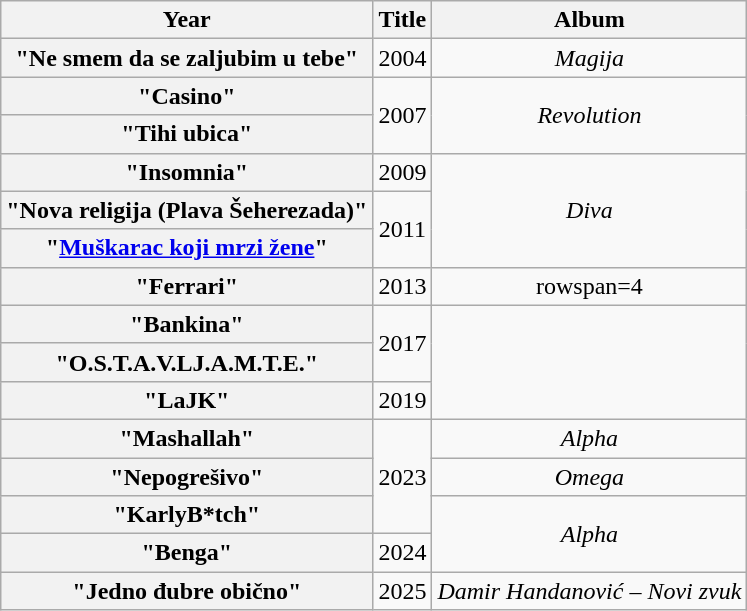<table class="wikitable plainrowheaders" style="text-align:center;">
<tr>
<th>Year</th>
<th>Title</th>
<th>Album</th>
</tr>
<tr>
<th scope="row">"Ne smem da se zaljubim u tebe"<br></th>
<td>2004</td>
<td><em>Magija</em></td>
</tr>
<tr>
<th scope="row">"Casino"</th>
<td rowspan=2>2007</td>
<td rowspan=2><em>Revolution</em></td>
</tr>
<tr>
<th scope="row">"Tihi ubica"</th>
</tr>
<tr>
<th scope="row">"Insomnia"<br></th>
<td>2009</td>
<td rowspan=3><em>Diva</em></td>
</tr>
<tr>
<th scope="row">"Nova religija (Plava Šeherezada)"</th>
<td rowspan=2>2011</td>
</tr>
<tr>
<th scope="row">"<a href='#'>Muškarac koji mrzi žene</a>"</th>
</tr>
<tr>
<th scope="row">"Ferrari"<br></th>
<td>2013</td>
<td>rowspan=4 </td>
</tr>
<tr>
<th scope="row">"Bankina"<br></th>
<td rowspan=2>2017</td>
</tr>
<tr>
<th scope="row">"O.S.T.A.V.LJ.A.M.T.E."<br></th>
</tr>
<tr>
<th scope="row">"LaJK"<br></th>
<td>2019</td>
</tr>
<tr>
<th scope="row">"Mashallah"<br></th>
<td rowspan="3">2023</td>
<td><em>Alpha</em></td>
</tr>
<tr>
<th scope="row">"Nepogrešivo"<br></th>
<td><em>Omega</em></td>
</tr>
<tr>
<th scope="row">"KarlyB*tch"</th>
<td rowspan="2"><em>Alpha</em></td>
</tr>
<tr>
<th scope="row">"Benga"</th>
<td>2024</td>
</tr>
<tr>
<th scope="row">"Jedno đubre obično"</th>
<td>2025</td>
<td><em>Damir Handanović – Novi zvuk</em></td>
</tr>
</table>
